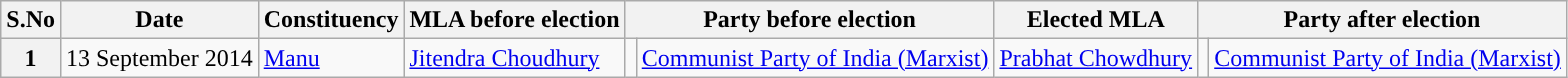<table class="wikitable sortable">
<tr>
<th>S.No</th>
<th>Date</th>
<th>Constituency</th>
<th>MLA before election</th>
<th colspan="2">Party before election</th>
<th>Elected MLA</th>
<th colspan="2">Party after election</th>
</tr>
<tr>
<th>1</th>
<td>13 September 2014</td>
<td><a href='#'>Manu</a></td>
<td><a href='#'>Jitendra Choudhury</a></td>
<td></td>
<td><a href='#'>Communist Party of India (Marxist)</a></td>
<td><a href='#'>Prabhat Chowdhury</a></td>
<td></td>
<td><a href='#'>Communist Party of India (Marxist)</a></td>
</tr>
</table>
